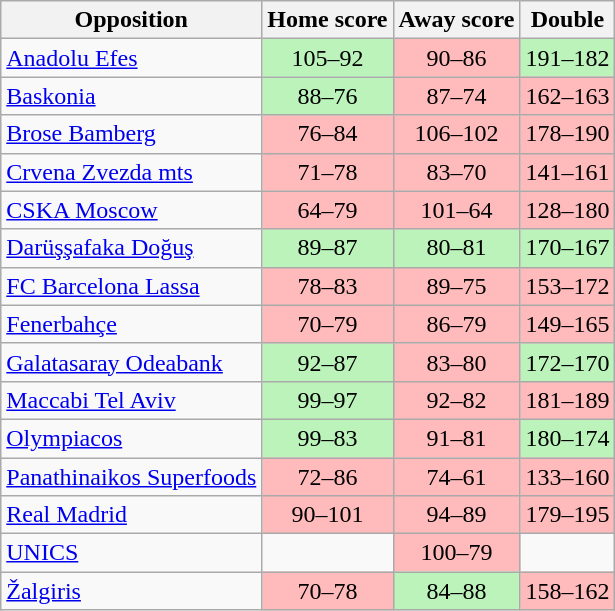<table class="wikitable" style="text-align: center">
<tr>
<th>Opposition</th>
<th>Home score</th>
<th>Away score</th>
<th>Double</th>
</tr>
<tr>
<td align="left"> <a href='#'>Anadolu Efes</a></td>
<td bgcolor=#BBF3BB>105–92</td>
<td bgcolor=#FFBBBB>90–86</td>
<td bgcolor=#BBF3BB>191–182</td>
</tr>
<tr>
<td align="left"> <a href='#'>Baskonia</a></td>
<td bgcolor=#BBF3BB>88–76</td>
<td bgcolor=#FFBBBB>87–74</td>
<td bgcolor=#FFBBBB>162–163</td>
</tr>
<tr>
<td align="left"> <a href='#'>Brose Bamberg</a></td>
<td bgcolor=#FFBBBB>76–84</td>
<td bgcolor=#FFBBBB>106–102</td>
<td bgcolor=#FFBBBB>178–190</td>
</tr>
<tr>
<td align="left"> <a href='#'>Crvena Zvezda mts</a></td>
<td bgcolor=#FFBBBB>71–78</td>
<td bgcolor=#FFBBBB>83–70</td>
<td bgcolor=#FFBBBB>141–161</td>
</tr>
<tr>
<td align="left"> <a href='#'>CSKA Moscow</a></td>
<td bgcolor=#FFBBBB>64–79</td>
<td bgcolor=#FFBBBB>101–64</td>
<td bgcolor=#FFBBBB>128–180</td>
</tr>
<tr>
<td align="left"> <a href='#'>Darüşşafaka Doğuş</a></td>
<td bgcolor=#BBF3BB>89–87</td>
<td bgcolor=#BBF3BB>80–81</td>
<td bgcolor=#BBF3BB>170–167</td>
</tr>
<tr>
<td align="left"> <a href='#'>FC Barcelona Lassa</a></td>
<td bgcolor=#FFBBBB>78–83</td>
<td bgcolor=#FFBBBB>89–75</td>
<td bgcolor=#FFBBBB>153–172</td>
</tr>
<tr>
<td align="left"> <a href='#'>Fenerbahçe</a></td>
<td bgcolor=#FFBBBB>70–79</td>
<td bgcolor=#FFBBBB>86–79</td>
<td bgcolor=#FFBBBB>149–165</td>
</tr>
<tr>
<td align="left"> <a href='#'>Galatasaray Odeabank</a></td>
<td bgcolor=#BBF3BB>92–87</td>
<td bgcolor=#FFBBBB>83–80</td>
<td bgcolor=#BBF3BB>172–170</td>
</tr>
<tr>
<td align="left"> <a href='#'>Maccabi Tel Aviv</a></td>
<td bgcolor=#BBF3BB>99–97</td>
<td bgcolor=#FFBBBB>92–82</td>
<td bgcolor=#FFBBBB>181–189</td>
</tr>
<tr>
<td align="left"> <a href='#'>Olympiacos</a></td>
<td bgcolor=#BBF3BB>99–83</td>
<td bgcolor=#FFBBBB>91–81</td>
<td bgcolor=#BBF3BB>180–174</td>
</tr>
<tr>
<td align="left"> <a href='#'>Panathinaikos Superfoods</a></td>
<td bgcolor=#FFBBBB>72–86</td>
<td bgcolor=#FFBBBB>74–61</td>
<td bgcolor=#FFBBBB>133–160</td>
</tr>
<tr>
<td align="left"> <a href='#'>Real Madrid</a></td>
<td bgcolor=#FFBBBB>90–101</td>
<td bgcolor=#FFBBBB>94–89</td>
<td bgcolor=#FFBBBB>179–195</td>
</tr>
<tr>
<td align="left"> <a href='#'>UNICS</a></td>
<td bgcolor=></td>
<td bgcolor=#FFBBBB>100–79</td>
<td bgcolor=></td>
</tr>
<tr>
<td align="left"> <a href='#'>Žalgiris</a></td>
<td bgcolor=#FFBBBB>70–78</td>
<td bgcolor=#BBF3BB>84–88</td>
<td bgcolor=#FFBBBB>158–162</td>
</tr>
</table>
